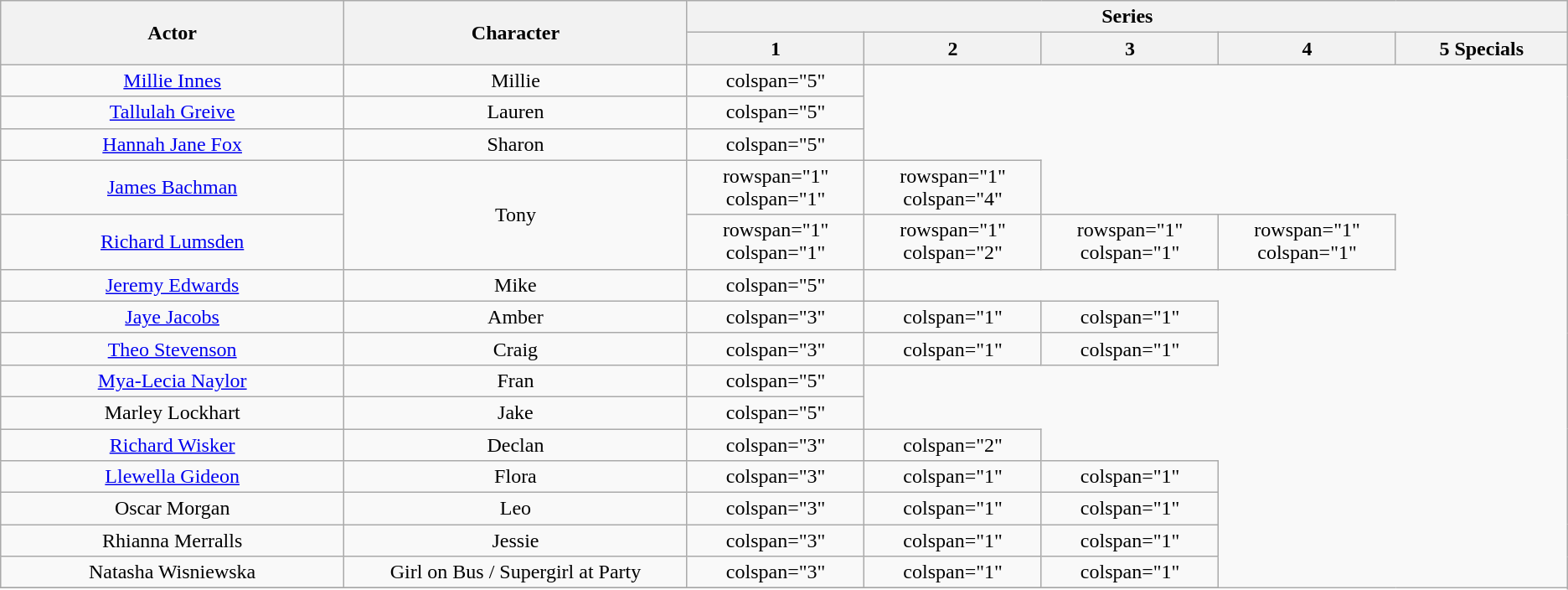<table class="wikitable plainrowheaders" style="text-align:center">
<tr>
<th rowspan="2" width="14%" scope="col">Actor</th>
<th rowspan="2" width="14%" scope="col">Character</th>
<th colspan="5">Series</th>
</tr>
<tr>
<th width="7%" scope="col">1</th>
<th width="7%" scope="col">2</th>
<th width="7%" scope="col">3</th>
<th width="7%" scope="col">4</th>
<th width="7%" scope="col">5 Specials</th>
</tr>
<tr>
<td><a href='#'>Millie Innes</a></td>
<td>Millie</td>
<td>colspan="5" </td>
</tr>
<tr>
<td><a href='#'>Tallulah Greive</a></td>
<td>Lauren</td>
<td>colspan="5" </td>
</tr>
<tr>
<td><a href='#'>Hannah Jane Fox</a></td>
<td>Sharon</td>
<td>colspan="5" </td>
</tr>
<tr>
<td><a href='#'>James Bachman</a></td>
<td rowspan="2">Tony</td>
<td>rowspan="1" colspan="1" </td>
<td>rowspan="1" colspan="4" </td>
</tr>
<tr>
<td><a href='#'>Richard Lumsden</a></td>
<td>rowspan="1" colspan="1" </td>
<td>rowspan="1" colspan="2" </td>
<td>rowspan="1" colspan="1" </td>
<td>rowspan="1" colspan="1" </td>
</tr>
<tr>
<td><a href='#'>Jeremy Edwards</a></td>
<td>Mike</td>
<td>colspan="5" </td>
</tr>
<tr>
<td><a href='#'>Jaye Jacobs</a></td>
<td>Amber</td>
<td>colspan="3" </td>
<td>colspan="1" </td>
<td>colspan="1" </td>
</tr>
<tr>
<td><a href='#'>Theo Stevenson</a></td>
<td>Craig</td>
<td>colspan="3" </td>
<td>colspan="1" </td>
<td>colspan="1" </td>
</tr>
<tr>
<td><a href='#'>Mya-Lecia Naylor</a></td>
<td>Fran</td>
<td>colspan="5" </td>
</tr>
<tr>
<td>Marley Lockhart</td>
<td>Jake</td>
<td>colspan="5" </td>
</tr>
<tr>
<td><a href='#'>Richard Wisker</a></td>
<td>Declan</td>
<td>colspan="3" </td>
<td>colspan="2" </td>
</tr>
<tr>
<td><a href='#'>Llewella Gideon</a></td>
<td>Flora</td>
<td>colspan="3" </td>
<td>colspan="1" </td>
<td>colspan="1" </td>
</tr>
<tr>
<td>Oscar Morgan</td>
<td>Leo</td>
<td>colspan="3" </td>
<td>colspan="1" </td>
<td>colspan="1" </td>
</tr>
<tr>
<td>Rhianna Merralls</td>
<td>Jessie</td>
<td>colspan="3" </td>
<td>colspan="1" </td>
<td>colspan="1" </td>
</tr>
<tr>
<td>Natasha Wisniewska</td>
<td>Girl on Bus / Supergirl at Party</td>
<td>colspan="3" </td>
<td>colspan="1" </td>
<td>colspan="1" </td>
</tr>
<tr>
</tr>
</table>
